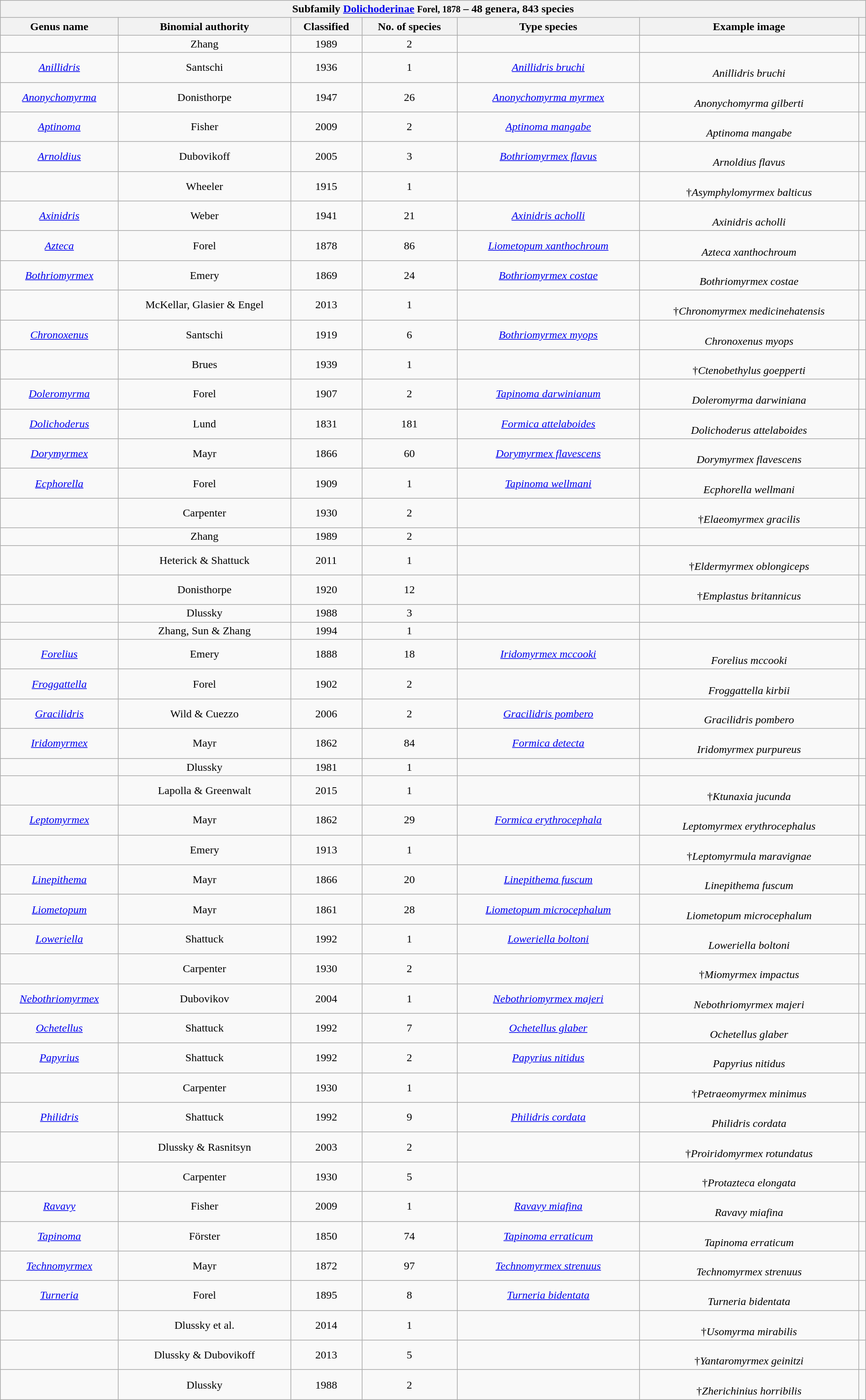<table class="wikitable sortable" style="width:100%;text-align:center">
<tr>
<th colspan="100%" align="center" bgcolor=#d3d3a4>Subfamily <a href='#'>Dolichoderinae</a> <small>Forel, 1878</small> – 48 genera, 843 species</th>
</tr>
<tr>
<th>Genus name</th>
<th>Binomial authority</th>
<th>Classified</th>
<th>No. of species</th>
<th>Type species</th>
<th class="unsortable">Example image</th>
<th class="unsortable"></th>
</tr>
<tr>
<td></td>
<td>Zhang</td>
<td>1989</td>
<td>2</td>
<td></td>
<td></td>
<td></td>
</tr>
<tr>
<td><em><a href='#'>Anillidris</a></em></td>
<td>Santschi</td>
<td>1936</td>
<td>1</td>
<td><em><a href='#'>Anillidris bruchi</a></em></td>
<td><br><em>Anillidris bruchi</em></td>
<td></td>
</tr>
<tr>
<td><em><a href='#'>Anonychomyrma</a></em></td>
<td>Donisthorpe</td>
<td>1947</td>
<td>26</td>
<td><em><a href='#'>Anonychomyrma myrmex</a></em></td>
<td><br><em>Anonychomyrma gilberti</em></td>
<td></td>
</tr>
<tr>
<td><em><a href='#'>Aptinoma</a></em></td>
<td>Fisher</td>
<td>2009</td>
<td>2</td>
<td><em><a href='#'>Aptinoma mangabe</a></em></td>
<td><br><em>Aptinoma mangabe</em></td>
<td></td>
</tr>
<tr>
<td><em><a href='#'>Arnoldius</a></em></td>
<td>Dubovikoff</td>
<td>2005</td>
<td>3</td>
<td><em><a href='#'>Bothriomyrmex flavus</a></em></td>
<td><br><em>Arnoldius flavus</em></td>
<td></td>
</tr>
<tr>
<td></td>
<td>Wheeler</td>
<td>1915</td>
<td>1</td>
<td></td>
<td><br>†<em>Asymphylomyrmex balticus</em></td>
<td></td>
</tr>
<tr>
<td><em><a href='#'>Axinidris</a></em></td>
<td>Weber</td>
<td>1941</td>
<td>21</td>
<td><em><a href='#'>Axinidris acholli</a></em></td>
<td><br><em>Axinidris acholli</em></td>
<td></td>
</tr>
<tr>
<td><em><a href='#'>Azteca</a></em></td>
<td>Forel</td>
<td>1878</td>
<td>86</td>
<td><em><a href='#'>Liometopum xanthochroum</a></em></td>
<td><br><em>Azteca xanthochroum</em></td>
<td></td>
</tr>
<tr>
<td><em><a href='#'>Bothriomyrmex</a></em></td>
<td>Emery</td>
<td>1869</td>
<td>24</td>
<td><em><a href='#'>Bothriomyrmex costae</a></em></td>
<td><br><em>Bothriomyrmex costae</em></td>
<td></td>
</tr>
<tr>
<td></td>
<td>McKellar, Glasier & Engel</td>
<td>2013</td>
<td>1</td>
<td></td>
<td><br>†<em>Chronomyrmex medicinehatensis</em></td>
<td></td>
</tr>
<tr>
<td><em><a href='#'>Chronoxenus</a></em></td>
<td>Santschi</td>
<td>1919</td>
<td>6</td>
<td><em><a href='#'>Bothriomyrmex myops</a></em></td>
<td><br><em>Chronoxenus myops</em></td>
<td></td>
</tr>
<tr>
<td></td>
<td>Brues</td>
<td>1939</td>
<td>1</td>
<td></td>
<td><br>†<em>Ctenobethylus goepperti</em></td>
<td></td>
</tr>
<tr>
<td><em><a href='#'>Doleromyrma</a></em></td>
<td>Forel</td>
<td>1907</td>
<td>2</td>
<td><em><a href='#'>Tapinoma darwinianum</a></em></td>
<td><br><em>Doleromyrma darwiniana </em></td>
<td></td>
</tr>
<tr>
<td><em><a href='#'>Dolichoderus</a></em></td>
<td>Lund</td>
<td>1831</td>
<td>181</td>
<td><em><a href='#'>Formica attelaboides</a></em></td>
<td><br><em>Dolichoderus attelaboides</em></td>
<td></td>
</tr>
<tr>
<td><em><a href='#'>Dorymyrmex</a></em></td>
<td>Mayr</td>
<td>1866</td>
<td>60</td>
<td><em><a href='#'>Dorymyrmex flavescens</a></em></td>
<td><br><em>Dorymyrmex flavescens</em></td>
<td></td>
</tr>
<tr>
<td><em><a href='#'>Ecphorella</a></em></td>
<td>Forel</td>
<td>1909</td>
<td>1</td>
<td><em><a href='#'>Tapinoma wellmani</a></em></td>
<td><br><em>Ecphorella wellmani</em></td>
<td></td>
</tr>
<tr>
<td></td>
<td>Carpenter</td>
<td>1930</td>
<td>2</td>
<td></td>
<td><br>†<em>Elaeomyrmex gracilis</em></td>
<td></td>
</tr>
<tr>
<td></td>
<td>Zhang</td>
<td>1989</td>
<td>2</td>
<td></td>
<td></td>
<td></td>
</tr>
<tr>
<td></td>
<td>Heterick & Shattuck</td>
<td>2011</td>
<td>1</td>
<td></td>
<td><br>†<em>Eldermyrmex oblongiceps</em></td>
<td></td>
</tr>
<tr>
<td></td>
<td>Donisthorpe</td>
<td>1920</td>
<td>12</td>
<td></td>
<td><br>†<em>Emplastus britannicus</em></td>
<td></td>
</tr>
<tr>
<td></td>
<td>Dlussky</td>
<td>1988</td>
<td>3</td>
<td></td>
<td></td>
<td></td>
</tr>
<tr>
<td></td>
<td>Zhang, Sun & Zhang</td>
<td>1994</td>
<td>1</td>
<td></td>
<td></td>
<td></td>
</tr>
<tr>
<td><em><a href='#'>Forelius</a></em></td>
<td>Emery</td>
<td>1888</td>
<td>18</td>
<td><em><a href='#'>Iridomyrmex mccooki</a></em></td>
<td><br><em>Forelius mccooki</em></td>
<td></td>
</tr>
<tr>
<td><em><a href='#'>Froggattella</a></em></td>
<td>Forel</td>
<td>1902</td>
<td>2</td>
<td></td>
<td><br><em>Froggattella kirbii</em></td>
<td></td>
</tr>
<tr>
<td><em><a href='#'>Gracilidris</a></em></td>
<td>Wild & Cuezzo</td>
<td>2006</td>
<td>2</td>
<td><em><a href='#'>Gracilidris pombero</a></em></td>
<td><br><em>Gracilidris pombero</em></td>
<td></td>
</tr>
<tr>
<td><em><a href='#'>Iridomyrmex</a></em></td>
<td>Mayr</td>
<td>1862</td>
<td>84</td>
<td><em><a href='#'>Formica detecta</a></em></td>
<td><br><em>Iridomyrmex purpureus</em></td>
<td></td>
</tr>
<tr>
<td></td>
<td>Dlussky</td>
<td>1981</td>
<td>1</td>
<td></td>
<td></td>
<td></td>
</tr>
<tr>
<td></td>
<td>Lapolla & Greenwalt</td>
<td>2015</td>
<td>1</td>
<td></td>
<td><br>†<em>Ktunaxia jucunda</em></td>
<td></td>
</tr>
<tr>
<td><em><a href='#'>Leptomyrmex</a></em></td>
<td>Mayr</td>
<td>1862</td>
<td>29</td>
<td><em><a href='#'>Formica erythrocephala</a></em></td>
<td><br><em>Leptomyrmex erythrocephalus</em></td>
<td></td>
</tr>
<tr>
<td></td>
<td>Emery</td>
<td>1913</td>
<td>1</td>
<td></td>
<td><br>†<em>Leptomyrmula maravignae</em></td>
<td></td>
</tr>
<tr>
<td><em><a href='#'>Linepithema</a></em></td>
<td>Mayr</td>
<td>1866</td>
<td>20</td>
<td><em><a href='#'>Linepithema fuscum</a></em></td>
<td><br><em>Linepithema fuscum</em></td>
<td></td>
</tr>
<tr>
<td><em><a href='#'>Liometopum</a></em></td>
<td>Mayr</td>
<td>1861</td>
<td>28</td>
<td><em><a href='#'>Liometopum microcephalum</a></em></td>
<td><br><em>Liometopum microcephalum</em></td>
<td></td>
</tr>
<tr>
<td><em><a href='#'>Loweriella</a></em></td>
<td>Shattuck</td>
<td>1992</td>
<td>1</td>
<td><em><a href='#'>Loweriella boltoni</a></em></td>
<td><br><em>Loweriella boltoni</em></td>
<td></td>
</tr>
<tr>
<td></td>
<td>Carpenter</td>
<td>1930</td>
<td>2</td>
<td></td>
<td><br>†<em>Miomyrmex impactus</em></td>
<td></td>
</tr>
<tr>
<td><em><a href='#'>Nebothriomyrmex</a></em></td>
<td>Dubovikov</td>
<td>2004</td>
<td>1</td>
<td><em><a href='#'>Nebothriomyrmex majeri</a></em></td>
<td><br><em>Nebothriomyrmex majeri</em></td>
<td></td>
</tr>
<tr>
<td><em><a href='#'>Ochetellus</a></em></td>
<td>Shattuck</td>
<td>1992</td>
<td>7</td>
<td><em><a href='#'>Ochetellus glaber</a></em></td>
<td><br><em>Ochetellus glaber</em></td>
<td></td>
</tr>
<tr>
<td><em><a href='#'>Papyrius</a></em></td>
<td>Shattuck</td>
<td>1992</td>
<td>2</td>
<td><em><a href='#'>Papyrius nitidus</a></em></td>
<td><br><em>Papyrius nitidus</em></td>
<td></td>
</tr>
<tr>
<td></td>
<td>Carpenter</td>
<td>1930</td>
<td>1</td>
<td></td>
<td><br>†<em>Petraeomyrmex minimus</em></td>
<td></td>
</tr>
<tr>
<td><em><a href='#'>Philidris</a></em></td>
<td>Shattuck</td>
<td>1992</td>
<td>9</td>
<td><em><a href='#'>Philidris cordata</a></em></td>
<td><br><em>Philidris cordata</em></td>
<td></td>
</tr>
<tr>
<td></td>
<td>Dlussky & Rasnitsyn</td>
<td>2003</td>
<td>2</td>
<td></td>
<td><br>†<em>Proiridomyrmex rotundatus</em></td>
<td></td>
</tr>
<tr>
<td></td>
<td>Carpenter</td>
<td>1930</td>
<td>5</td>
<td></td>
<td><br>†<em>Protazteca elongata</em></td>
<td></td>
</tr>
<tr>
<td><em><a href='#'>Ravavy</a></em></td>
<td>Fisher</td>
<td>2009</td>
<td>1</td>
<td><em><a href='#'>Ravavy miafina</a></em></td>
<td><br><em>Ravavy miafina</em></td>
<td></td>
</tr>
<tr>
<td><em><a href='#'>Tapinoma</a></em></td>
<td>Förster</td>
<td>1850</td>
<td>74</td>
<td><em><a href='#'>Tapinoma erraticum</a></em></td>
<td><br><em>Tapinoma erraticum</em></td>
<td></td>
</tr>
<tr>
<td><em><a href='#'>Technomyrmex</a></em></td>
<td>Mayr</td>
<td>1872</td>
<td>97</td>
<td><em><a href='#'>Technomyrmex strenuus</a></em></td>
<td><br><em>Technomyrmex strenuus</em></td>
<td></td>
</tr>
<tr>
<td><em><a href='#'>Turneria</a></em></td>
<td>Forel</td>
<td>1895</td>
<td>8</td>
<td><em><a href='#'>Turneria bidentata</a></em></td>
<td><br><em>Turneria bidentata</em></td>
<td></td>
</tr>
<tr>
<td></td>
<td>Dlussky et al.</td>
<td>2014</td>
<td>1</td>
<td></td>
<td><br>†<em>Usomyrma mirabilis</em></td>
<td></td>
</tr>
<tr>
<td></td>
<td>Dlussky & Dubovikoff</td>
<td>2013</td>
<td>5</td>
<td></td>
<td><br>†<em>Yantaromyrmex geinitzi</em></td>
<td></td>
</tr>
<tr>
<td></td>
<td>Dlussky</td>
<td>1988</td>
<td>2</td>
<td></td>
<td><br>†<em>Zherichinius horribilis</em></td>
<td></td>
</tr>
</table>
